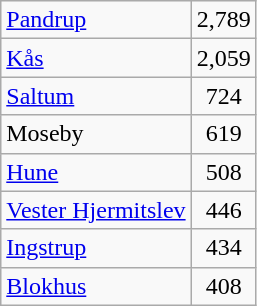<table class="wikitable" style="float:left; margin-right:1em">
<tr>
<td><a href='#'>Pandrup</a></td>
<td align="center">2,789</td>
</tr>
<tr>
<td><a href='#'>Kås</a></td>
<td align="center">2,059</td>
</tr>
<tr>
<td><a href='#'>Saltum</a></td>
<td align="center">724</td>
</tr>
<tr>
<td>Moseby</td>
<td align="center">619</td>
</tr>
<tr>
<td><a href='#'>Hune</a></td>
<td align="center">508</td>
</tr>
<tr>
<td><a href='#'>Vester Hjermitslev</a></td>
<td align="center">446</td>
</tr>
<tr>
<td><a href='#'>Ingstrup</a></td>
<td align="center">434</td>
</tr>
<tr>
<td><a href='#'>Blokhus</a></td>
<td align="center">408</td>
</tr>
</table>
